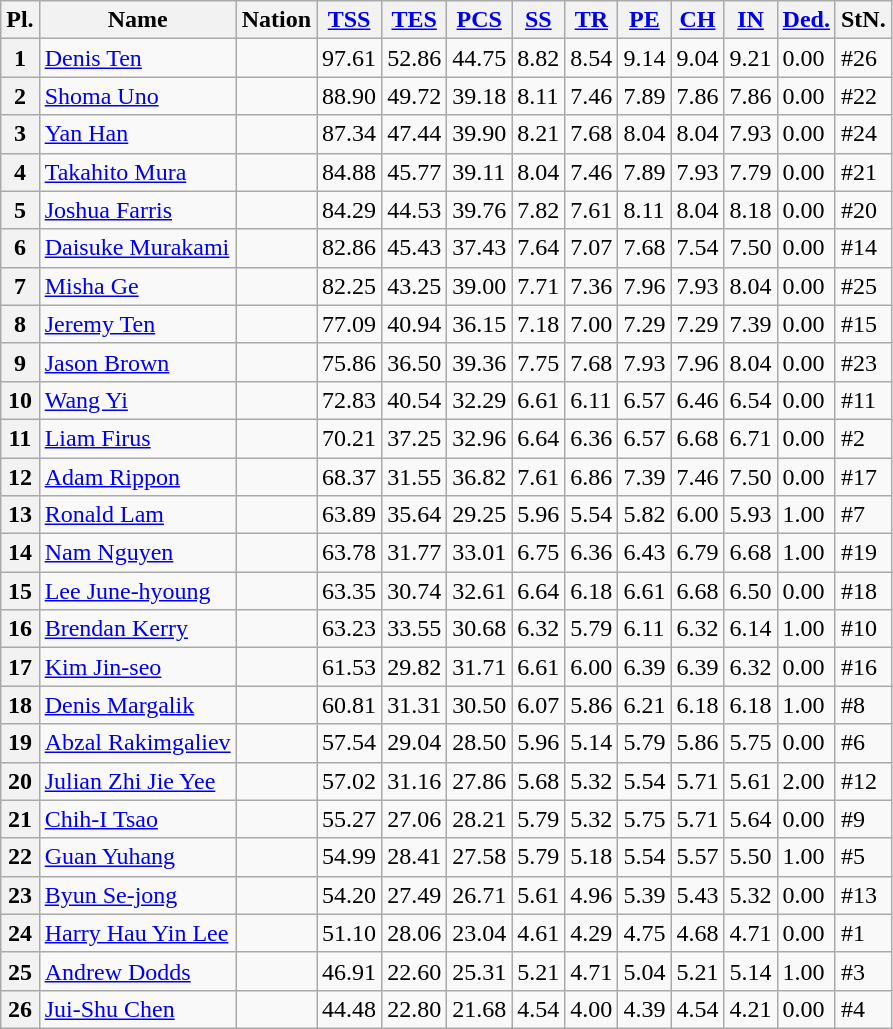<table class="wikitable sortable">
<tr>
<th>Pl.</th>
<th>Name</th>
<th>Nation</th>
<th><a href='#'>TSS</a></th>
<th><a href='#'>TES</a></th>
<th><a href='#'>PCS</a></th>
<th><a href='#'>SS</a></th>
<th><a href='#'>TR</a></th>
<th><a href='#'>PE</a></th>
<th><a href='#'>CH</a></th>
<th><a href='#'>IN</a></th>
<th><a href='#'>Ded.</a></th>
<th>StN.</th>
</tr>
<tr>
<th>1</th>
<td><a href='#'>Denis Ten</a></td>
<td></td>
<td>97.61</td>
<td>52.86</td>
<td>44.75</td>
<td>8.82</td>
<td>8.54</td>
<td>9.14</td>
<td>9.04</td>
<td>9.21</td>
<td>0.00</td>
<td>#26</td>
</tr>
<tr>
<th>2</th>
<td><a href='#'>Shoma Uno</a></td>
<td></td>
<td>88.90</td>
<td>49.72</td>
<td>39.18</td>
<td>8.11</td>
<td>7.46</td>
<td>7.89</td>
<td>7.86</td>
<td>7.86</td>
<td>0.00</td>
<td>#22</td>
</tr>
<tr>
<th>3</th>
<td><a href='#'>Yan Han</a></td>
<td></td>
<td>87.34</td>
<td>47.44</td>
<td>39.90</td>
<td>8.21</td>
<td>7.68</td>
<td>8.04</td>
<td>8.04</td>
<td>7.93</td>
<td>0.00</td>
<td>#24</td>
</tr>
<tr>
<th>4</th>
<td><a href='#'>Takahito Mura</a></td>
<td></td>
<td>84.88</td>
<td>45.77</td>
<td>39.11</td>
<td>8.04</td>
<td>7.46</td>
<td>7.89</td>
<td>7.93</td>
<td>7.79</td>
<td>0.00</td>
<td>#21</td>
</tr>
<tr>
<th>5</th>
<td><a href='#'>Joshua Farris</a></td>
<td></td>
<td>84.29</td>
<td>44.53</td>
<td>39.76</td>
<td>7.82</td>
<td>7.61</td>
<td>8.11</td>
<td>8.04</td>
<td>8.18</td>
<td>0.00</td>
<td>#20</td>
</tr>
<tr>
<th>6</th>
<td><a href='#'>Daisuke Murakami</a></td>
<td></td>
<td>82.86</td>
<td>45.43</td>
<td>37.43</td>
<td>7.64</td>
<td>7.07</td>
<td>7.68</td>
<td>7.54</td>
<td>7.50</td>
<td>0.00</td>
<td>#14</td>
</tr>
<tr>
<th>7</th>
<td><a href='#'>Misha Ge</a></td>
<td></td>
<td>82.25</td>
<td>43.25</td>
<td>39.00</td>
<td>7.71</td>
<td>7.36</td>
<td>7.96</td>
<td>7.93</td>
<td>8.04</td>
<td>0.00</td>
<td>#25</td>
</tr>
<tr>
<th>8</th>
<td><a href='#'>Jeremy Ten</a></td>
<td></td>
<td>77.09</td>
<td>40.94</td>
<td>36.15</td>
<td>7.18</td>
<td>7.00</td>
<td>7.29</td>
<td>7.29</td>
<td>7.39</td>
<td>0.00</td>
<td>#15</td>
</tr>
<tr>
<th>9</th>
<td><a href='#'>Jason Brown</a></td>
<td></td>
<td>75.86</td>
<td>36.50</td>
<td>39.36</td>
<td>7.75</td>
<td>7.68</td>
<td>7.93</td>
<td>7.96</td>
<td>8.04</td>
<td>0.00</td>
<td>#23</td>
</tr>
<tr>
<th>10</th>
<td><a href='#'>Wang Yi</a></td>
<td></td>
<td>72.83</td>
<td>40.54</td>
<td>32.29</td>
<td>6.61</td>
<td>6.11</td>
<td>6.57</td>
<td>6.46</td>
<td>6.54</td>
<td>0.00</td>
<td>#11</td>
</tr>
<tr>
<th>11</th>
<td><a href='#'>Liam Firus</a></td>
<td></td>
<td>70.21</td>
<td>37.25</td>
<td>32.96</td>
<td>6.64</td>
<td>6.36</td>
<td>6.57</td>
<td>6.68</td>
<td>6.71</td>
<td>0.00</td>
<td>#2</td>
</tr>
<tr>
<th>12</th>
<td><a href='#'>Adam Rippon</a></td>
<td></td>
<td>68.37</td>
<td>31.55</td>
<td>36.82</td>
<td>7.61</td>
<td>6.86</td>
<td>7.39</td>
<td>7.46</td>
<td>7.50</td>
<td>0.00</td>
<td>#17</td>
</tr>
<tr>
<th>13</th>
<td><a href='#'>Ronald Lam</a></td>
<td></td>
<td>63.89</td>
<td>35.64</td>
<td>29.25</td>
<td>5.96</td>
<td>5.54</td>
<td>5.82</td>
<td>6.00</td>
<td>5.93</td>
<td>1.00</td>
<td>#7</td>
</tr>
<tr>
<th>14</th>
<td><a href='#'>Nam Nguyen</a></td>
<td></td>
<td>63.78</td>
<td>31.77</td>
<td>33.01</td>
<td>6.75</td>
<td>6.36</td>
<td>6.43</td>
<td>6.79</td>
<td>6.68</td>
<td>1.00</td>
<td>#19</td>
</tr>
<tr>
<th>15</th>
<td><a href='#'>Lee June-hyoung</a></td>
<td></td>
<td>63.35</td>
<td>30.74</td>
<td>32.61</td>
<td>6.64</td>
<td>6.18</td>
<td>6.61</td>
<td>6.68</td>
<td>6.50</td>
<td>0.00</td>
<td>#18</td>
</tr>
<tr>
<th>16</th>
<td><a href='#'>Brendan Kerry</a></td>
<td></td>
<td>63.23</td>
<td>33.55</td>
<td>30.68</td>
<td>6.32</td>
<td>5.79</td>
<td>6.11</td>
<td>6.32</td>
<td>6.14</td>
<td>1.00</td>
<td>#10</td>
</tr>
<tr>
<th>17</th>
<td><a href='#'>Kim Jin-seo</a></td>
<td></td>
<td>61.53</td>
<td>29.82</td>
<td>31.71</td>
<td>6.61</td>
<td>6.00</td>
<td>6.39</td>
<td>6.39</td>
<td>6.32</td>
<td>0.00</td>
<td>#16</td>
</tr>
<tr>
<th>18</th>
<td><a href='#'>Denis Margalik</a></td>
<td></td>
<td>60.81</td>
<td>31.31</td>
<td>30.50</td>
<td>6.07</td>
<td>5.86</td>
<td>6.21</td>
<td>6.18</td>
<td>6.18</td>
<td>1.00</td>
<td>#8</td>
</tr>
<tr>
<th>19</th>
<td><a href='#'>Abzal Rakimgaliev</a></td>
<td></td>
<td>57.54</td>
<td>29.04</td>
<td>28.50</td>
<td>5.96</td>
<td>5.14</td>
<td>5.79</td>
<td>5.86</td>
<td>5.75</td>
<td>0.00</td>
<td>#6</td>
</tr>
<tr>
<th>20</th>
<td><a href='#'>Julian Zhi Jie Yee</a></td>
<td></td>
<td>57.02</td>
<td>31.16</td>
<td>27.86</td>
<td>5.68</td>
<td>5.32</td>
<td>5.54</td>
<td>5.71</td>
<td>5.61</td>
<td>2.00</td>
<td>#12</td>
</tr>
<tr>
<th>21</th>
<td><a href='#'>Chih-I Tsao</a></td>
<td></td>
<td>55.27</td>
<td>27.06</td>
<td>28.21</td>
<td>5.79</td>
<td>5.32</td>
<td>5.75</td>
<td>5.71</td>
<td>5.64</td>
<td>0.00</td>
<td>#9</td>
</tr>
<tr>
<th>22</th>
<td><a href='#'>Guan Yuhang</a></td>
<td></td>
<td>54.99</td>
<td>28.41</td>
<td>27.58</td>
<td>5.79</td>
<td>5.18</td>
<td>5.54</td>
<td>5.57</td>
<td>5.50</td>
<td>1.00</td>
<td>#5</td>
</tr>
<tr>
<th>23</th>
<td><a href='#'>Byun Se-jong</a></td>
<td></td>
<td>54.20</td>
<td>27.49</td>
<td>26.71</td>
<td>5.61</td>
<td>4.96</td>
<td>5.39</td>
<td>5.43</td>
<td>5.32</td>
<td>0.00</td>
<td>#13</td>
</tr>
<tr>
<th>24</th>
<td><a href='#'>Harry Hau Yin Lee</a></td>
<td></td>
<td>51.10</td>
<td>28.06</td>
<td>23.04</td>
<td>4.61</td>
<td>4.29</td>
<td>4.75</td>
<td>4.68</td>
<td>4.71</td>
<td>0.00</td>
<td>#1</td>
</tr>
<tr>
<th>25</th>
<td><a href='#'>Andrew Dodds</a></td>
<td></td>
<td>46.91</td>
<td>22.60</td>
<td>25.31</td>
<td>5.21</td>
<td>4.71</td>
<td>5.04</td>
<td>5.21</td>
<td>5.14</td>
<td>1.00</td>
<td>#3</td>
</tr>
<tr>
<th>26</th>
<td><a href='#'>Jui-Shu Chen</a></td>
<td></td>
<td>44.48</td>
<td>22.80</td>
<td>21.68</td>
<td>4.54</td>
<td>4.00</td>
<td>4.39</td>
<td>4.54</td>
<td>4.21</td>
<td>0.00</td>
<td>#4</td>
</tr>
</table>
